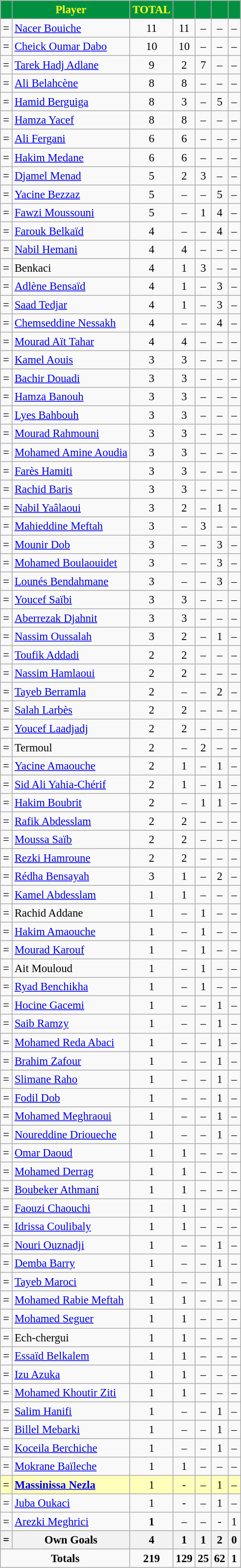<table border="0" class="wikitable" style="text-align:center;font-size:95%">
<tr>
<th scope=col style="color:#FFFF20; background:#009040;"></th>
<th scope=col style="color:#FFFF20; background:#009040;">Player</th>
<th scope=col style="color:#FFFF20; background:#009040;">TOTAL</th>
<th scope=col style="color:#FFFF20; background:#009040;" width=10><a href='#'></a></th>
<th scope=col style="color:#FFFF20; background:#009040;" width=10><a href='#'></a></th>
<th scope=col style="color:#FFFF20; background:#009040;" width=10><s><a href='#'></a></s> <a href='#'></a></th>
<th scope=col style="color:#FFFF20; background:#009040;" width=10><a href='#'></a></th>
</tr>
<tr>
<td align=left>=</td>
<td align=left> <a href='#'>Nacer Bouiche</a></td>
<td align=center>11</td>
<td>11</td>
<td>–</td>
<td>–</td>
<td>–</td>
</tr>
<tr>
<td align=left>=</td>
<td align=left> <a href='#'>Cheick Oumar Dabo</a></td>
<td align=center>10</td>
<td>10</td>
<td>–</td>
<td>–</td>
<td>–</td>
</tr>
<tr>
<td align=left>=</td>
<td align=left> <a href='#'>Tarek Hadj Adlane</a></td>
<td align=center>9</td>
<td>2</td>
<td>7</td>
<td>–</td>
<td>–</td>
</tr>
<tr>
<td align=left>=</td>
<td align=left> <a href='#'>Ali Belahcène</a></td>
<td align=center>8</td>
<td>8</td>
<td>–</td>
<td>–</td>
<td>–</td>
</tr>
<tr>
<td align=left>=</td>
<td align=left> <a href='#'>Hamid Berguiga</a></td>
<td align=center>8</td>
<td>3</td>
<td>–</td>
<td>5</td>
<td>–</td>
</tr>
<tr>
<td align=left>=</td>
<td align=left> <a href='#'>Hamza Yacef</a></td>
<td align=center>8</td>
<td>8</td>
<td>–</td>
<td>–</td>
<td>–</td>
</tr>
<tr>
<td align=left>=</td>
<td align=left> <a href='#'>Ali Fergani</a></td>
<td align=center>6</td>
<td>6</td>
<td>–</td>
<td>–</td>
<td>–</td>
</tr>
<tr>
<td align=left>=</td>
<td align=left> <a href='#'>Hakim Medane</a></td>
<td align=center>6</td>
<td>6</td>
<td>–</td>
<td>–</td>
<td>–</td>
</tr>
<tr>
<td align=left>=</td>
<td align=left> <a href='#'>Djamel Menad</a></td>
<td align=center>5</td>
<td>2</td>
<td>3</td>
<td>–</td>
<td>–</td>
</tr>
<tr>
<td align=left>=</td>
<td align=left> <a href='#'>Yacine Bezzaz</a></td>
<td align=center>5</td>
<td>–</td>
<td>–</td>
<td>5</td>
<td>–</td>
</tr>
<tr>
<td align=left>=</td>
<td align=left> <a href='#'>Fawzi Moussouni</a></td>
<td align=center>5</td>
<td>–</td>
<td>1</td>
<td>4</td>
<td>–</td>
</tr>
<tr>
<td align=left>=</td>
<td align=left> <a href='#'>Farouk Belkaïd</a></td>
<td align=center>4</td>
<td>–</td>
<td>–</td>
<td>4</td>
<td>–</td>
</tr>
<tr>
<td align=left>=</td>
<td align=left> <a href='#'>Nabil Hemani</a></td>
<td align=center>4</td>
<td>4</td>
<td>–</td>
<td>–</td>
<td>–</td>
</tr>
<tr>
<td align=left>=</td>
<td align=left> Benkaci</td>
<td align=center>4</td>
<td>1</td>
<td>3</td>
<td>–</td>
<td>–</td>
</tr>
<tr>
<td align=left>=</td>
<td align=left> <a href='#'>Adlène Bensaïd</a></td>
<td align=center>4</td>
<td>1</td>
<td>–</td>
<td>3</td>
<td>–</td>
</tr>
<tr>
<td align=left>=</td>
<td align=left> <a href='#'>Saad Tedjar</a></td>
<td align=center>4</td>
<td>1</td>
<td>–</td>
<td>3</td>
<td>–</td>
</tr>
<tr>
<td align=left>=</td>
<td align=left> <a href='#'>Chemseddine Nessakh</a></td>
<td align=center>4</td>
<td>–</td>
<td>–</td>
<td>4</td>
<td>–</td>
</tr>
<tr>
<td align=left>=</td>
<td align=left> <a href='#'>Mourad Aït Tahar</a></td>
<td align=center>4</td>
<td>4</td>
<td>–</td>
<td>–</td>
<td>–</td>
</tr>
<tr>
<td align=left>=</td>
<td align=left> <a href='#'>Kamel Aouis</a></td>
<td align=center>3</td>
<td>3</td>
<td>–</td>
<td>–</td>
<td>–</td>
</tr>
<tr>
<td align=left>=</td>
<td align=left> <a href='#'>Bachir Douadi</a></td>
<td align=center>3</td>
<td>3</td>
<td>–</td>
<td>–</td>
<td>–</td>
</tr>
<tr>
<td align=left>=</td>
<td align=left> <a href='#'>Hamza Banouh</a></td>
<td align=center>3</td>
<td>3</td>
<td>–</td>
<td>–</td>
<td>–</td>
</tr>
<tr>
<td align=left>=</td>
<td align=left> <a href='#'>Lyes Bahbouh</a></td>
<td align=center>3</td>
<td>3</td>
<td>–</td>
<td>–</td>
<td>–</td>
</tr>
<tr>
<td align=left>=</td>
<td align=left> <a href='#'>Mourad Rahmouni</a></td>
<td align=center>3</td>
<td>3</td>
<td>–</td>
<td>–</td>
<td>–</td>
</tr>
<tr>
<td align=left>=</td>
<td align=left> <a href='#'>Mohamed Amine Aoudia</a></td>
<td align=center>3</td>
<td>3</td>
<td>–</td>
<td>–</td>
<td>–</td>
</tr>
<tr>
<td align=left>=</td>
<td align=left> <a href='#'>Farès Hamiti</a></td>
<td align=center>3</td>
<td>3</td>
<td>–</td>
<td>–</td>
<td>–</td>
</tr>
<tr>
<td align=left>=</td>
<td align=left> <a href='#'>Rachid Baris</a></td>
<td align=center>3</td>
<td>3</td>
<td>–</td>
<td>–</td>
<td>–</td>
</tr>
<tr>
<td align=left>=</td>
<td align=left> <a href='#'>Nabil Yaâlaoui</a></td>
<td align=center>3</td>
<td>2</td>
<td>–</td>
<td>1</td>
<td>–</td>
</tr>
<tr>
<td align=left>=</td>
<td align=left> <a href='#'>Mahieddine Meftah</a></td>
<td align=center>3</td>
<td>–</td>
<td>3</td>
<td>–</td>
<td>–</td>
</tr>
<tr>
<td align=left>=</td>
<td align=left> <a href='#'>Mounir Dob</a></td>
<td align=center>3</td>
<td>–</td>
<td>–</td>
<td>3</td>
<td>–</td>
</tr>
<tr>
<td align=left>=</td>
<td align=left> <a href='#'>Mohamed Boulaouidet</a></td>
<td align=center>3</td>
<td>–</td>
<td>–</td>
<td>3</td>
<td>–</td>
</tr>
<tr>
<td align=left>=</td>
<td align=left> <a href='#'>Lounés Bendahmane</a></td>
<td align=center>3</td>
<td>–</td>
<td>–</td>
<td>3</td>
<td>–</td>
</tr>
<tr>
<td align=left>=</td>
<td align=left> <a href='#'>Youcef Saïbi</a></td>
<td align=center>3</td>
<td>3</td>
<td>–</td>
<td>–</td>
<td>–</td>
</tr>
<tr>
<td align=left>=</td>
<td align=left> <a href='#'>Aberrezak Djahnit</a></td>
<td align=center>3</td>
<td>3</td>
<td>–</td>
<td>–</td>
<td>–</td>
</tr>
<tr>
<td align=left>=</td>
<td align=left> <a href='#'>Nassim Oussalah</a></td>
<td align=center>3</td>
<td>2</td>
<td>–</td>
<td>1</td>
<td>–</td>
</tr>
<tr>
<td align=left>=</td>
<td align=left> <a href='#'>Toufik Addadi</a></td>
<td align=center>2</td>
<td>2</td>
<td>–</td>
<td>–</td>
<td>–</td>
</tr>
<tr>
<td align=left>=</td>
<td align=left> <a href='#'>Nassim Hamlaoui</a></td>
<td align=center>2</td>
<td>2</td>
<td>–</td>
<td>–</td>
<td>–</td>
</tr>
<tr>
<td align=left>=</td>
<td align=left> <a href='#'>Tayeb Berramla</a></td>
<td align=center>2</td>
<td>–</td>
<td>–</td>
<td>2</td>
<td>–</td>
</tr>
<tr>
<td align=left>=</td>
<td align=left> <a href='#'>Salah Larbès</a></td>
<td align=center>2</td>
<td>2</td>
<td>–</td>
<td>–</td>
<td>–</td>
</tr>
<tr>
<td align=left>=</td>
<td align=left> <a href='#'>Youcef Laadjadj</a></td>
<td align=center>2</td>
<td>2</td>
<td>–</td>
<td>–</td>
<td>–</td>
</tr>
<tr>
<td align=left>=</td>
<td align=left> Termoul</td>
<td align=center>2</td>
<td>–</td>
<td>2</td>
<td>–</td>
<td>–</td>
</tr>
<tr>
<td align=left>=</td>
<td align=left> <a href='#'>Yacine Amaouche</a></td>
<td align=center>2</td>
<td>1</td>
<td>–</td>
<td>1</td>
<td>–</td>
</tr>
<tr>
<td align=left>=</td>
<td align=left> <a href='#'>Sid Ali Yahia-Chérif</a></td>
<td align=center>2</td>
<td>1</td>
<td>–</td>
<td>1</td>
<td>–</td>
</tr>
<tr>
<td align=left>=</td>
<td align=left> <a href='#'>Hakim Boubrit</a></td>
<td align=center>2</td>
<td>–</td>
<td>1</td>
<td>1</td>
<td>–</td>
</tr>
<tr>
<td align=left>=</td>
<td align=left> <a href='#'>Rafik Abdesslam</a></td>
<td align=center>2</td>
<td>2</td>
<td>–</td>
<td>–</td>
<td>–</td>
</tr>
<tr>
<td align=left>=</td>
<td align=left> <a href='#'>Moussa Saïb</a></td>
<td align=center>2</td>
<td>2</td>
<td>–</td>
<td>–</td>
<td>–</td>
</tr>
<tr>
<td align=left>=</td>
<td align=left> <a href='#'>Rezki Hamroune</a></td>
<td align=center>2</td>
<td>2</td>
<td>–</td>
<td>–</td>
<td>–</td>
</tr>
<tr>
<td align=left>=</td>
<td align=left> <a href='#'>Rédha Bensayah</a></td>
<td align=center>3</td>
<td>1</td>
<td>–</td>
<td>2</td>
<td>–</td>
</tr>
<tr>
<td align=left>=</td>
<td align=left> <a href='#'>Kamel Abdesslam</a></td>
<td align=center>1</td>
<td>1</td>
<td>–</td>
<td>–</td>
<td>–</td>
</tr>
<tr>
<td align=left>=</td>
<td align=left> Rachid Addane</td>
<td align=center>1</td>
<td>–</td>
<td>1</td>
<td>–</td>
<td>–</td>
</tr>
<tr>
<td align=left>=</td>
<td align=left> <a href='#'>Hakim Amaouche</a></td>
<td align=center>1</td>
<td>–</td>
<td>1</td>
<td>–</td>
<td>–</td>
</tr>
<tr>
<td align=left>=</td>
<td align=left> <a href='#'>Mourad Karouf</a></td>
<td align=center>1</td>
<td>–</td>
<td>1</td>
<td>–</td>
<td>–</td>
</tr>
<tr>
<td align=left>=</td>
<td align=left> Ait Mouloud</td>
<td align=center>1</td>
<td>–</td>
<td>1</td>
<td>–</td>
<td>–</td>
</tr>
<tr>
<td align=left>=</td>
<td align=left> <a href='#'>Ryad Benchikha</a></td>
<td align=center>1</td>
<td>–</td>
<td>1</td>
<td>–</td>
<td>–</td>
</tr>
<tr>
<td align=left>=</td>
<td align=left> <a href='#'>Hocine Gacemi</a></td>
<td align=center>1</td>
<td>–</td>
<td>–</td>
<td>1</td>
<td>–</td>
</tr>
<tr>
<td align=left>=</td>
<td align=left> <a href='#'>Saib Ramzy</a></td>
<td align=center>1</td>
<td>–</td>
<td>–</td>
<td>1</td>
<td>–</td>
</tr>
<tr>
<td align=left>=</td>
<td align=left> <a href='#'>Mohamed Reda Abaci</a></td>
<td align=center>1</td>
<td>–</td>
<td>–</td>
<td>1</td>
<td>–</td>
</tr>
<tr>
<td align=left>=</td>
<td align=left> <a href='#'>Brahim Zafour</a></td>
<td align=center>1</td>
<td>–</td>
<td>–</td>
<td>1</td>
<td>–</td>
</tr>
<tr>
<td align=left>=</td>
<td align=left> <a href='#'>Slimane Raho</a></td>
<td align=center>1</td>
<td>–</td>
<td>–</td>
<td>1</td>
<td>–</td>
</tr>
<tr>
<td align=left>=</td>
<td align=left> <a href='#'>Fodil Dob</a></td>
<td align=center>1</td>
<td>–</td>
<td>–</td>
<td>1</td>
<td>–</td>
</tr>
<tr>
<td align=left>=</td>
<td align=left> <a href='#'>Mohamed Meghraoui</a></td>
<td align=center>1</td>
<td>–</td>
<td>–</td>
<td>1</td>
<td>–</td>
</tr>
<tr>
<td align=left>=</td>
<td align=left> <a href='#'>Noureddine Drioueche</a></td>
<td align=center>1</td>
<td>–</td>
<td>–</td>
<td>1</td>
<td>–</td>
</tr>
<tr>
<td align=left>=</td>
<td align=left> <a href='#'>Omar Daoud</a></td>
<td align=center>1</td>
<td>1</td>
<td>–</td>
<td>–</td>
<td>–</td>
</tr>
<tr>
<td align=left>=</td>
<td align=left> <a href='#'>Mohamed Derrag</a></td>
<td align=center>1</td>
<td>1</td>
<td>–</td>
<td>–</td>
<td>–</td>
</tr>
<tr>
<td align=left>=</td>
<td align=left> <a href='#'>Boubeker Athmani</a></td>
<td align=center>1</td>
<td>1</td>
<td>–</td>
<td>–</td>
<td>–</td>
</tr>
<tr>
<td align=left>=</td>
<td align=left> <a href='#'>Faouzi Chaouchi</a></td>
<td align=center>1</td>
<td>1</td>
<td>–</td>
<td>–</td>
<td>–</td>
</tr>
<tr>
<td align=left>=</td>
<td align=left> <a href='#'>Idrissa Coulibaly</a></td>
<td align=center>1</td>
<td>1</td>
<td>–</td>
<td>–</td>
<td>–</td>
</tr>
<tr>
<td align=left>=</td>
<td align=left> <a href='#'>Nouri Ouznadji</a></td>
<td align=center>1</td>
<td>–</td>
<td>–</td>
<td>1</td>
<td>–</td>
</tr>
<tr>
<td align=left>=</td>
<td align=left> <a href='#'>Demba Barry</a></td>
<td align=center>1</td>
<td>–</td>
<td>–</td>
<td>1</td>
<td>–</td>
</tr>
<tr>
<td align=left>=</td>
<td align=left> <a href='#'>Tayeb Maroci</a></td>
<td align=center>1</td>
<td>–</td>
<td>–</td>
<td>1</td>
<td>–</td>
</tr>
<tr>
<td align=left>=</td>
<td align=left> <a href='#'>Mohamed Rabie Meftah</a></td>
<td align=center>1</td>
<td>1</td>
<td>–</td>
<td>–</td>
<td>–</td>
</tr>
<tr>
<td align=left>=</td>
<td align=left> <a href='#'>Mohamed Seguer</a></td>
<td align=center>1</td>
<td>1</td>
<td>–</td>
<td>–</td>
<td>–</td>
</tr>
<tr>
<td align=left>=</td>
<td align=left> Ech-chergui</td>
<td align=center>1</td>
<td>1</td>
<td>–</td>
<td>–</td>
<td>–</td>
</tr>
<tr>
<td align=left>=</td>
<td align=left> <a href='#'>Essaïd Belkalem</a></td>
<td align=center>1</td>
<td>1</td>
<td>–</td>
<td>–</td>
<td>–</td>
</tr>
<tr>
<td align=left>=</td>
<td align=left> <a href='#'>Izu Azuka</a></td>
<td align=center>1</td>
<td>1</td>
<td>–</td>
<td>–</td>
<td>–</td>
</tr>
<tr>
<td align=left>=</td>
<td align=left> <a href='#'>Mohamed Khoutir Ziti</a></td>
<td align=center>1</td>
<td>1</td>
<td>–</td>
<td>–</td>
<td>–</td>
</tr>
<tr>
<td align=left>=</td>
<td align=left> <a href='#'>Salim Hanifi</a></td>
<td align=center>1</td>
<td>–</td>
<td>–</td>
<td>1</td>
<td>–</td>
</tr>
<tr>
<td align=left>=</td>
<td align=left> <a href='#'>Billel Mebarki</a></td>
<td align=center>1</td>
<td>–</td>
<td>–</td>
<td>1</td>
<td>–</td>
</tr>
<tr>
<td align=left>=</td>
<td align=left> <a href='#'>Koceila Berchiche</a></td>
<td align=center>1</td>
<td>–</td>
<td>–</td>
<td>1</td>
<td>–</td>
</tr>
<tr>
<td align=left>=</td>
<td align=left> <a href='#'>Mokrane Baïleche</a></td>
<td align=center>1</td>
<td>1</td>
<td>–</td>
<td>–</td>
<td>–</td>
</tr>
<tr style="background:#ffb">
<td align=left>=</td>
<td align=left> <strong><a href='#'>Massinissa Nezla</a></strong></td>
<td align=center>1</td>
<td>-</td>
<td>–</td>
<td>1</td>
<td>–</td>
</tr>
<tr>
<td align=left>=</td>
<td align=left> <a href='#'>Juba Oukaci</a></td>
<td align=center>1</td>
<td>-</td>
<td>–</td>
<td>1</td>
<td>–</td>
</tr>
<tr>
<td align=left>=</td>
<td align=left> <a href='#'>Arezki Meghrici</a></td>
<td align=center><strong>1</strong></td>
<td>–</td>
<td>–</td>
<td>-</td>
<td>1</td>
</tr>
<tr>
<th align=left>=</th>
<th>Own Goals</th>
<th align=center>4</th>
<th>1</th>
<th>1</th>
<th>2</th>
<th>0</th>
</tr>
<tr class="sortbottom">
<td colspan="2"><strong>Totals</strong></td>
<td align=center><strong>219</strong></td>
<td><strong>129</strong></td>
<td><strong>25</strong></td>
<td><strong>62</strong></td>
<td><strong>1</strong></td>
</tr>
</table>
